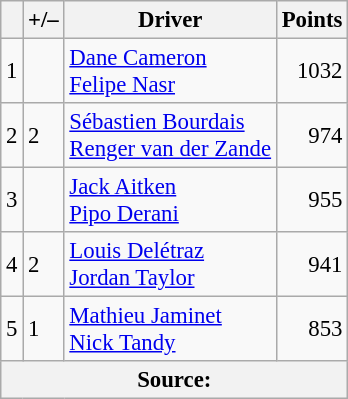<table class="wikitable" style="font-size: 95%;">
<tr>
<th scope="col"></th>
<th scope="col">+/–</th>
<th scope="col">Driver</th>
<th scope="col">Points</th>
</tr>
<tr>
<td align=center>1</td>
<td align=left></td>
<td> <a href='#'>Dane Cameron</a><br> <a href='#'>Felipe Nasr</a></td>
<td align=right>1032</td>
</tr>
<tr>
<td align=center>2</td>
<td align=left> 2</td>
<td> <a href='#'>Sébastien Bourdais</a><br> <a href='#'>Renger van der Zande</a></td>
<td align=right>974</td>
</tr>
<tr>
<td align=center>3</td>
<td align=left></td>
<td> <a href='#'>Jack Aitken</a><br> <a href='#'>Pipo Derani</a></td>
<td align=right>955</td>
</tr>
<tr>
<td align=center>4</td>
<td align=left> 2</td>
<td> <a href='#'>Louis Delétraz</a><br> <a href='#'>Jordan Taylor</a></td>
<td align=right>941</td>
</tr>
<tr>
<td align=center>5</td>
<td align=left> 1</td>
<td> <a href='#'>Mathieu Jaminet</a><br> <a href='#'>Nick Tandy</a></td>
<td align=right>853</td>
</tr>
<tr>
<th colspan=5>Source:</th>
</tr>
</table>
